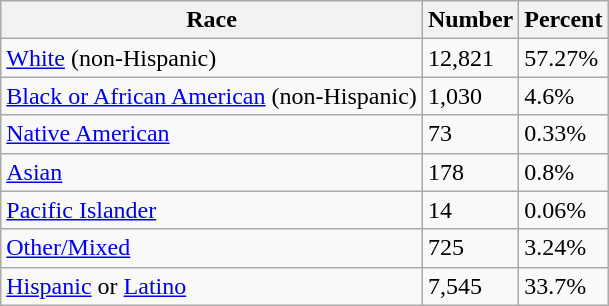<table class="wikitable">
<tr>
<th>Race</th>
<th>Number</th>
<th>Percent</th>
</tr>
<tr>
<td><a href='#'>White</a> (non-Hispanic)</td>
<td>12,821</td>
<td>57.27%</td>
</tr>
<tr>
<td><a href='#'>Black or African American</a> (non-Hispanic)</td>
<td>1,030</td>
<td>4.6%</td>
</tr>
<tr>
<td><a href='#'>Native American</a></td>
<td>73</td>
<td>0.33%</td>
</tr>
<tr>
<td><a href='#'>Asian</a></td>
<td>178</td>
<td>0.8%</td>
</tr>
<tr>
<td><a href='#'>Pacific Islander</a></td>
<td>14</td>
<td>0.06%</td>
</tr>
<tr>
<td><a href='#'>Other/Mixed</a></td>
<td>725</td>
<td>3.24%</td>
</tr>
<tr>
<td><a href='#'>Hispanic</a> or <a href='#'>Latino</a></td>
<td>7,545</td>
<td>33.7%</td>
</tr>
</table>
